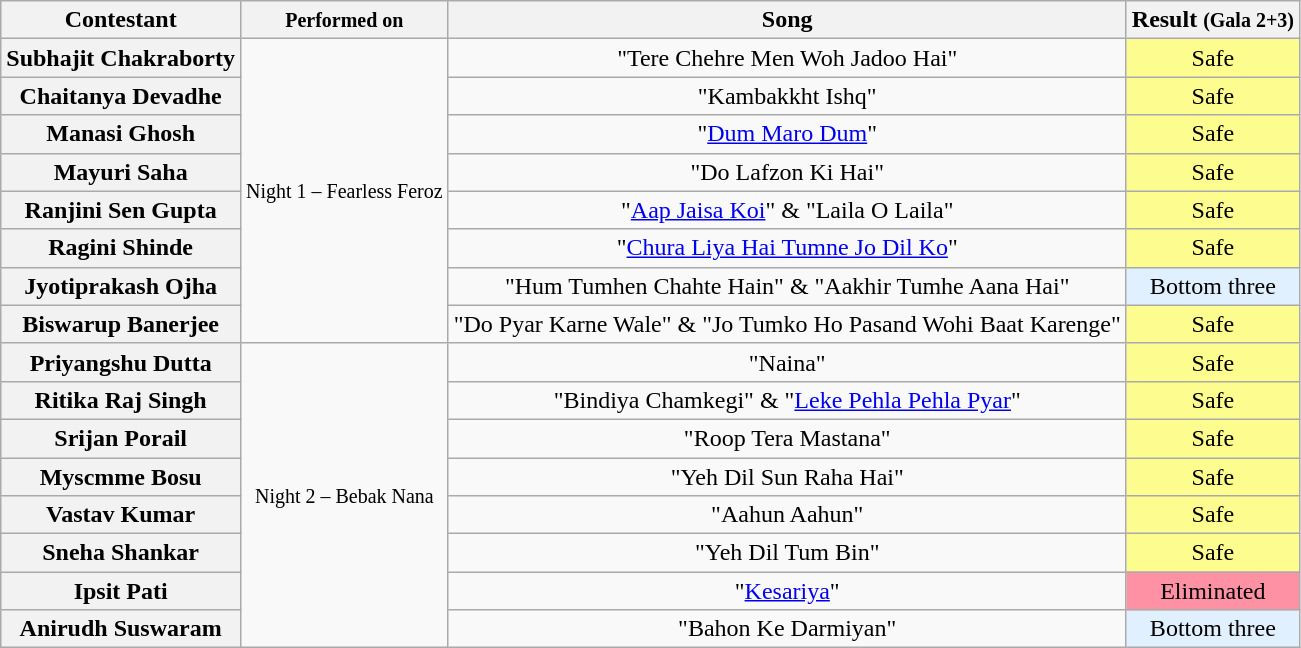<table class="wikitable unsortable" style="text-align:center;">
<tr>
<th scope="col">Contestant</th>
<th><small>Performed on</small></th>
<th scope="col">Song</th>
<th>Result <small>(Gala 2+3)</small></th>
</tr>
<tr>
<th>Subhajit Chakraborty</th>
<td rowspan="8"><small>Night 1 – Fearless Feroz</small></td>
<td>"Tere Chehre Men Woh Jadoo Hai"</td>
<td style="background:#FDFC8F;">Safe</td>
</tr>
<tr>
<th>Chaitanya Devadhe</th>
<td>"Kambakkht Ishq"</td>
<td style="background:#FDFC8F;">Safe</td>
</tr>
<tr>
<th>Manasi Ghosh</th>
<td>"<a href='#'>Dum Maro Dum</a>"</td>
<td style="background:#FDFC8F;">Safe</td>
</tr>
<tr>
<th>Mayuri Saha</th>
<td>"Do Lafzon Ki Hai"</td>
<td style="background:#FDFC8F;">Safe</td>
</tr>
<tr>
<th>Ranjini Sen Gupta</th>
<td>"<a href='#'>Aap Jaisa Koi</a>" & "Laila O Laila"</td>
<td style="background:#FDFC8F;">Safe</td>
</tr>
<tr>
<th>Ragini Shinde</th>
<td>"<a href='#'>Chura Liya Hai Tumne Jo Dil Ko</a>"</td>
<td style="background:#FDFC8F;">Safe</td>
</tr>
<tr>
<th>Jyotiprakash Ojha</th>
<td>"Hum Tumhen Chahte Hain" & "Aakhir Tumhe Aana Hai"</td>
<td style="background:#e0f0ff;">Bottom three</td>
</tr>
<tr>
<th>Biswarup Banerjee</th>
<td>"Do Pyar Karne Wale" & "Jo Tumko Ho Pasand Wohi Baat Karenge"</td>
<td style="background:#FDFC8F;">Safe</td>
</tr>
<tr>
<th>Priyangshu Dutta</th>
<td rowspan="8"><small>Night 2 – Bebak Nana</small></td>
<td>"Naina"</td>
<td style="background:#FDFC8F;">Safe</td>
</tr>
<tr>
<th>Ritika Raj Singh</th>
<td>"Bindiya Chamkegi" & "<a href='#'>Leke Pehla Pehla Pyar</a>"</td>
<td style="background:#FDFC8F;">Safe</td>
</tr>
<tr>
<th>Srijan Porail</th>
<td>"Roop Tera Mastana"</td>
<td style="background:#FDFC8F;">Safe</td>
</tr>
<tr>
<th>Myscmme Bosu</th>
<td>"Yeh Dil Sun Raha Hai"</td>
<td style="background:#FDFC8F;">Safe</td>
</tr>
<tr>
<th>Vastav Kumar</th>
<td>"Aahun Aahun"</td>
<td style="background:#FDFC8F;">Safe</td>
</tr>
<tr>
<th>Sneha Shankar</th>
<td>"Yeh Dil Tum Bin"</td>
<td style="background:#FDFC8F;">Safe</td>
</tr>
<tr>
<th>Ipsit Pati</th>
<td>"<a href='#'>Kesariya</a>"</td>
<td style="background:#FF91A4;">Eliminated</td>
</tr>
<tr>
<th>Anirudh Suswaram</th>
<td>"Bahon Ke Darmiyan"</td>
<td style="background:#e0f0ff;">Bottom three</td>
</tr>
</table>
